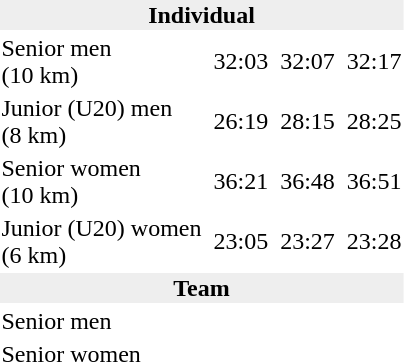<table>
<tr>
<td colspan=7 bgcolor=#eeeeee style=text-align:center;><strong>Individual</strong></td>
</tr>
<tr>
<td>Senior men<br>(10 km)</td>
<td></td>
<td>32:03</td>
<td></td>
<td>32:07</td>
<td></td>
<td>32:17</td>
</tr>
<tr>
<td>Junior (U20) men<br>(8 km)</td>
<td></td>
<td>26:19</td>
<td></td>
<td>28:15</td>
<td></td>
<td>28:25</td>
</tr>
<tr>
<td>Senior women<br>(10 km)</td>
<td></td>
<td>36:21</td>
<td></td>
<td>36:48</td>
<td></td>
<td>36:51</td>
</tr>
<tr>
<td>Junior (U20) women<br>(6 km)</td>
<td></td>
<td>23:05</td>
<td></td>
<td>23:27</td>
<td></td>
<td>23:28</td>
</tr>
<tr>
<td colspan=7 bgcolor=#eeeeee style=text-align:center;><strong>Team</strong></td>
</tr>
<tr>
<td>Senior men</td>
<td></td>
<td></td>
<td></td>
<td></td>
<td></td>
</tr>
<tr>
<td>Senior women</td>
<td></td>
<td></td>
<td></td>
<td></td>
<td></td>
</tr>
</table>
